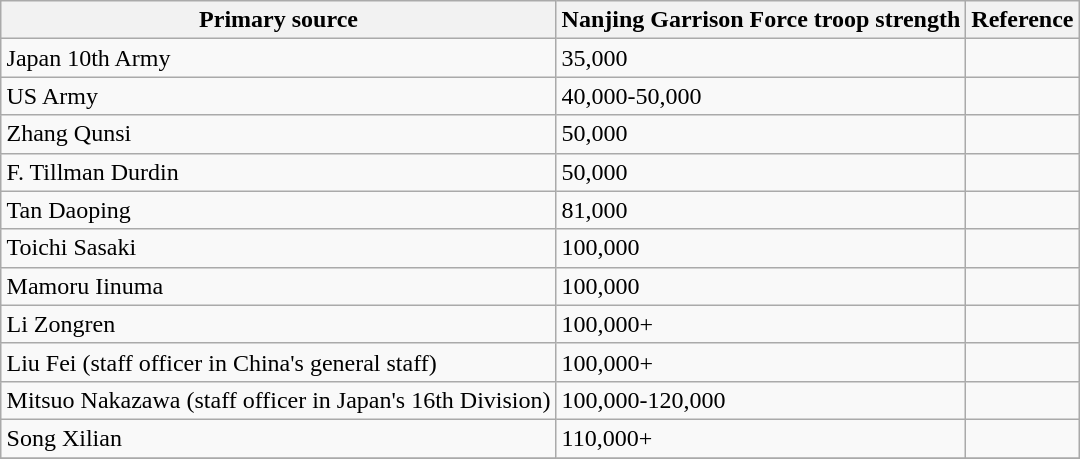<table class="wikitable" style="margin: 1em auto 1em auto;">
<tr>
<th>Primary source</th>
<th>Nanjing Garrison Force troop strength</th>
<th>Reference</th>
</tr>
<tr>
<td>Japan 10th Army</td>
<td>35,000</td>
<td></td>
</tr>
<tr>
<td>US Army</td>
<td>40,000-50,000</td>
<td></td>
</tr>
<tr>
<td>Zhang Qunsi</td>
<td>50,000</td>
<td></td>
</tr>
<tr>
<td>F. Tillman Durdin</td>
<td>50,000</td>
<td></td>
</tr>
<tr>
<td>Tan Daoping</td>
<td>81,000</td>
<td></td>
</tr>
<tr>
<td>Toichi Sasaki</td>
<td>100,000</td>
<td></td>
</tr>
<tr>
<td>Mamoru Iinuma</td>
<td>100,000</td>
<td></td>
</tr>
<tr>
<td>Li Zongren</td>
<td>100,000+</td>
<td></td>
</tr>
<tr>
<td>Liu Fei (staff officer in China's general staff)</td>
<td>100,000+</td>
<td></td>
</tr>
<tr>
<td>Mitsuo Nakazawa (staff officer in Japan's 16th Division)</td>
<td>100,000-120,000</td>
<td></td>
</tr>
<tr>
<td>Song Xilian</td>
<td>110,000+</td>
<td></td>
</tr>
<tr>
</tr>
</table>
